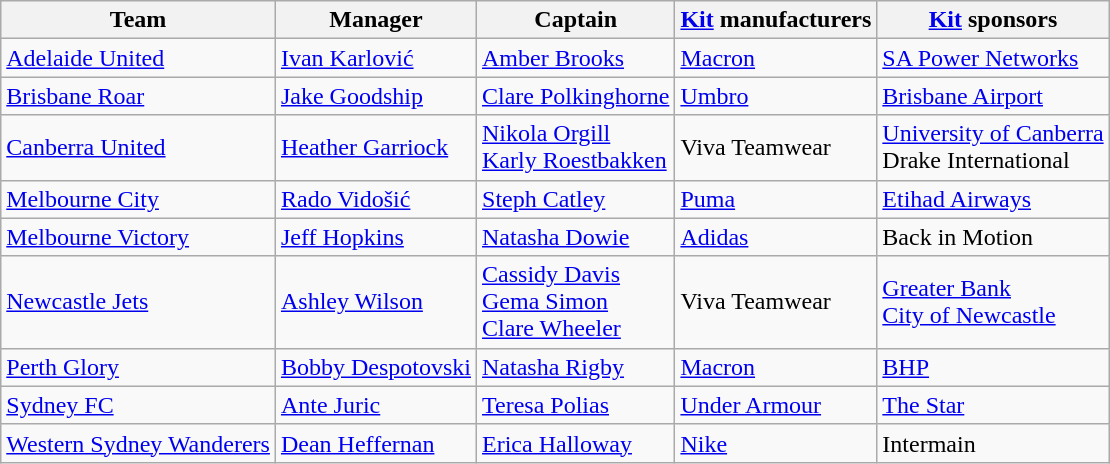<table class="wikitable sortable" style="text-align: left;">
<tr>
<th>Team</th>
<th>Manager</th>
<th>Captain</th>
<th><a href='#'>Kit</a> manufacturers</th>
<th><a href='#'>Kit</a> sponsors</th>
</tr>
<tr>
<td><a href='#'>Adelaide United</a></td>
<td> <a href='#'>Ivan Karlović</a></td>
<td> <a href='#'>Amber Brooks</a></td>
<td><a href='#'>Macron</a></td>
<td><a href='#'>SA Power Networks</a></td>
</tr>
<tr>
<td><a href='#'>Brisbane Roar</a></td>
<td> <a href='#'>Jake Goodship</a></td>
<td> <a href='#'>Clare Polkinghorne</a></td>
<td><a href='#'>Umbro</a></td>
<td><a href='#'>Brisbane Airport</a></td>
</tr>
<tr>
<td><a href='#'>Canberra United</a></td>
<td> <a href='#'>Heather Garriock</a></td>
<td> <a href='#'>Nikola Orgill</a> <br> <a href='#'>Karly Roestbakken</a></td>
<td>Viva Teamwear</td>
<td><a href='#'>University of Canberra</a> <br>Drake International</td>
</tr>
<tr>
<td><a href='#'>Melbourne City</a></td>
<td> <a href='#'>Rado Vidošić</a></td>
<td> <a href='#'>Steph Catley</a></td>
<td><a href='#'>Puma</a></td>
<td><a href='#'>Etihad Airways</a></td>
</tr>
<tr>
<td><a href='#'>Melbourne Victory</a></td>
<td> <a href='#'>Jeff Hopkins</a></td>
<td> <a href='#'>Natasha Dowie</a></td>
<td><a href='#'>Adidas</a></td>
<td>Back in Motion</td>
</tr>
<tr>
<td><a href='#'>Newcastle Jets</a></td>
<td> <a href='#'>Ashley Wilson</a></td>
<td> <a href='#'>Cassidy Davis</a> <br> <a href='#'>Gema Simon</a> <br> <a href='#'>Clare Wheeler</a></td>
<td>Viva Teamwear</td>
<td><a href='#'>Greater Bank</a> <br><a href='#'>City of Newcastle</a></td>
</tr>
<tr>
<td><a href='#'>Perth Glory</a></td>
<td> <a href='#'>Bobby Despotovski</a></td>
<td> <a href='#'>Natasha Rigby</a></td>
<td><a href='#'>Macron</a></td>
<td><a href='#'>BHP</a></td>
</tr>
<tr>
<td><a href='#'>Sydney FC</a></td>
<td> <a href='#'>Ante Juric</a></td>
<td> <a href='#'>Teresa Polias</a></td>
<td><a href='#'>Under Armour</a></td>
<td><a href='#'>The Star</a></td>
</tr>
<tr>
<td><a href='#'>Western Sydney Wanderers</a></td>
<td> <a href='#'>Dean Heffernan</a></td>
<td> <a href='#'>Erica Halloway</a></td>
<td><a href='#'>Nike</a></td>
<td>Intermain</td>
</tr>
</table>
